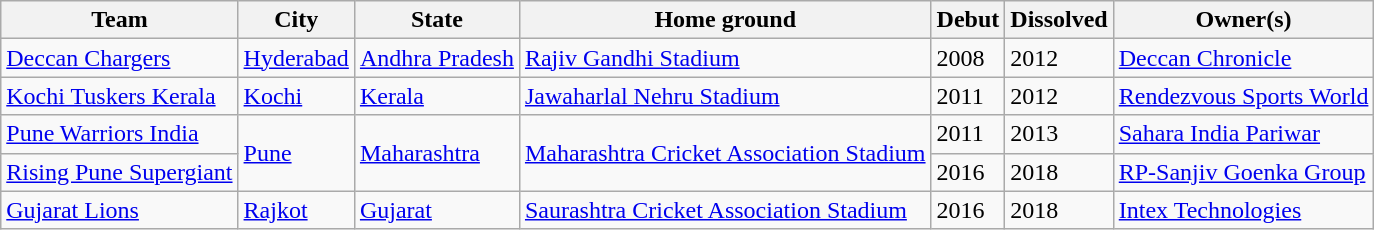<table class="wikitable">
<tr>
<th>Team</th>
<th>City</th>
<th>State</th>
<th>Home ground</th>
<th>Debut</th>
<th>Dissolved</th>
<th>Owner(s)</th>
</tr>
<tr>
<td><a href='#'>Deccan Chargers</a></td>
<td><a href='#'>Hyderabad</a></td>
<td><a href='#'>Andhra Pradesh</a></td>
<td><a href='#'>Rajiv Gandhi Stadium</a></td>
<td text-align:center;>2008</td>
<td text-align:center;>2012</td>
<td><a href='#'>Deccan Chronicle</a></td>
</tr>
<tr>
<td><a href='#'>Kochi Tuskers Kerala</a></td>
<td><a href='#'>Kochi</a></td>
<td><a href='#'>Kerala</a></td>
<td><a href='#'>Jawaharlal Nehru Stadium</a></td>
<td text-align:center;>2011</td>
<td text-align:center;>2012</td>
<td><a href='#'>Rendezvous Sports World</a></td>
</tr>
<tr>
<td><a href='#'>Pune Warriors India</a></td>
<td rowspan="2"><a href='#'>Pune</a></td>
<td rowspan="2"><a href='#'>Maharashtra</a></td>
<td rowspan="2"><a href='#'>Maharashtra Cricket Association Stadium</a></td>
<td text-align:center;>2011</td>
<td text-align:center;>2013</td>
<td><a href='#'>Sahara India Pariwar</a></td>
</tr>
<tr>
<td><a href='#'>Rising Pune Supergiant</a></td>
<td text-align:center;>2016</td>
<td text-align:center;>2018</td>
<td><a href='#'>RP-Sanjiv Goenka Group</a></td>
</tr>
<tr>
<td><a href='#'>Gujarat Lions</a></td>
<td><a href='#'>Rajkot</a></td>
<td><a href='#'>Gujarat</a></td>
<td><a href='#'>Saurashtra Cricket Association Stadium</a></td>
<td text-align:center;>2016</td>
<td text-align:center;>2018</td>
<td><a href='#'>Intex Technologies</a></td>
</tr>
</table>
